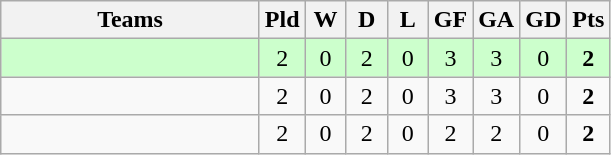<table class="wikitable" style="text-align: center;">
<tr>
<th width=165>Teams</th>
<th width=20>Pld</th>
<th width=20>W</th>
<th width=20>D</th>
<th width=20>L</th>
<th width=20>GF</th>
<th width=20>GA</th>
<th width=20>GD</th>
<th width=20>Pts</th>
</tr>
<tr align=center style="background:#ccffcc;">
<td style="text-align:left;"></td>
<td>2</td>
<td>0</td>
<td>2</td>
<td>0</td>
<td>3</td>
<td>3</td>
<td>0</td>
<td><strong>2</strong></td>
</tr>
<tr align=center>
<td style="text-align:left;"></td>
<td>2</td>
<td>0</td>
<td>2</td>
<td>0</td>
<td>3</td>
<td>3</td>
<td>0</td>
<td><strong>2</strong></td>
</tr>
<tr align=center>
<td style="text-align:left;"></td>
<td>2</td>
<td>0</td>
<td>2</td>
<td>0</td>
<td>2</td>
<td>2</td>
<td>0</td>
<td><strong>2</strong></td>
</tr>
</table>
